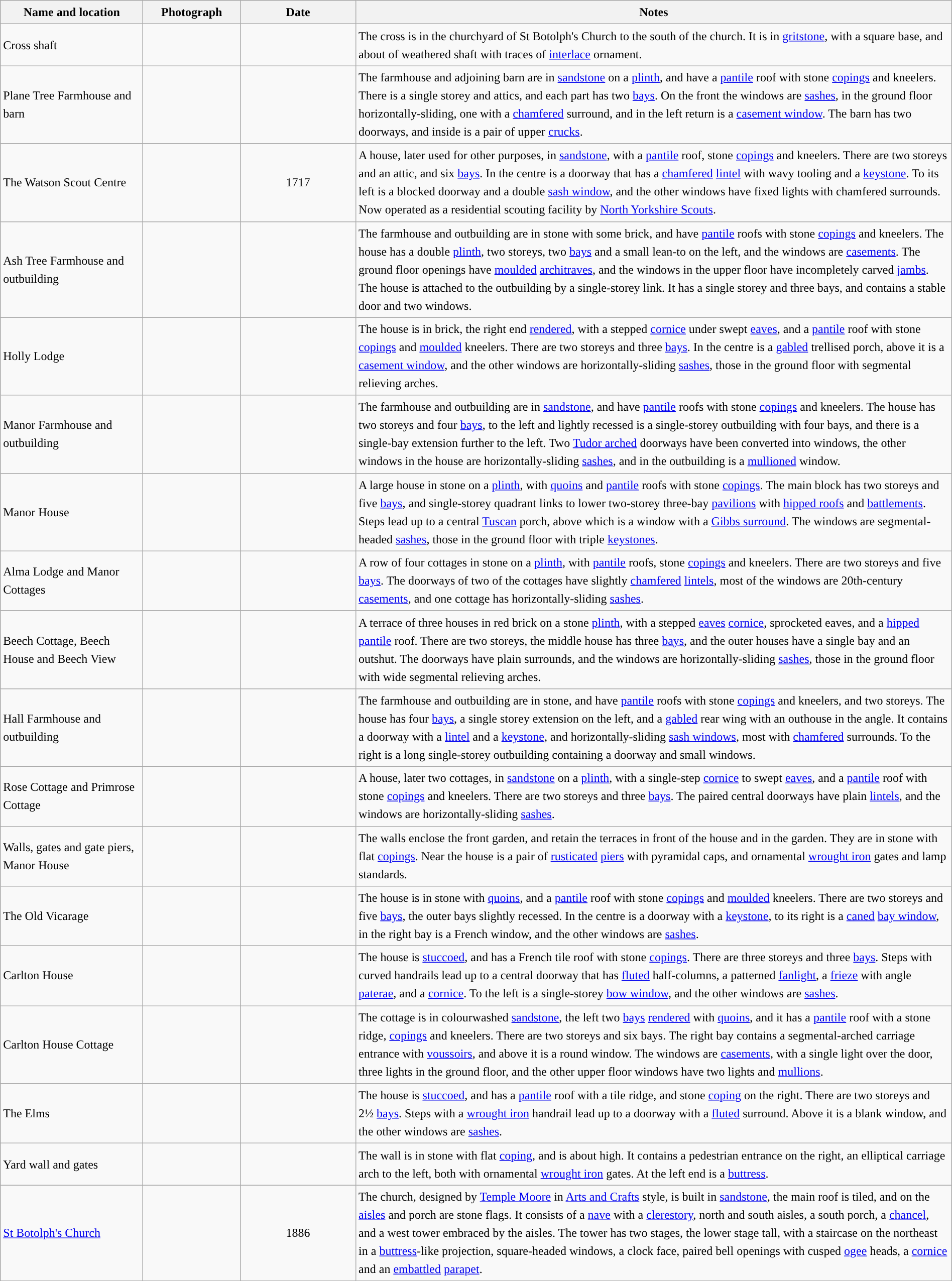<table class="wikitable sortable plainrowheaders" style="width:100%;border:0px;text-align:left;line-height:150%;">
<tr>
<th scope="col"  style="width:150px">Name and location</th>
<th scope="col"  style="width:100px" class="unsortable">Photograph</th>
<th scope="col"  style="width:120px">Date</th>
<th scope="col"  style="width:650px" class="unsortable">Notes</th>
</tr>
<tr>
<td>Cross shaft<br><small></small></td>
<td></td>
<td align="center"></td>
<td>The cross is in the churchyard of St Botolph's Church to the south of the church. It is in <a href='#'>gritstone</a>, with a square base, and about  of weathered shaft with traces of <a href='#'>interlace</a> ornament.</td>
</tr>
<tr>
<td>Plane Tree Farmhouse and barn<br><small></small></td>
<td></td>
<td align="center"></td>
<td>The farmhouse and adjoining barn are in <a href='#'>sandstone</a> on a <a href='#'>plinth</a>, and have a <a href='#'>pantile</a> roof with stone <a href='#'>copings</a> and kneelers. There is a single storey and attics, and each part has two <a href='#'>bays</a>. On the front the windows are <a href='#'>sashes</a>, in the ground floor horizontally-sliding, one with a <a href='#'>chamfered</a> surround, and in the left return is a <a href='#'>casement window</a>. The barn has two doorways, and inside is a pair of upper <a href='#'>crucks</a>.</td>
</tr>
<tr>
<td>The Watson Scout Centre<br><small></small></td>
<td></td>
<td align="center">1717</td>
<td>A house, later used for other purposes, in <a href='#'>sandstone</a>, with a <a href='#'>pantile</a> roof, stone <a href='#'>copings</a> and kneelers. There are two storeys and an attic, and six <a href='#'>bays</a>.  In the centre is a doorway that has a <a href='#'>chamfered</a> <a href='#'>lintel</a> with wavy tooling and a <a href='#'>keystone</a>.  To its left is a blocked doorway and a double <a href='#'>sash window</a>, and the other windows have fixed lights with chamfered surrounds. Now operated as a residential scouting facility by <a href='#'>North Yorkshire Scouts</a>.</td>
</tr>
<tr>
<td>Ash Tree Farmhouse and outbuilding<br><small></small></td>
<td></td>
<td align="center"></td>
<td>The farmhouse and outbuilding are in stone with some brick, and have <a href='#'>pantile</a> roofs with stone <a href='#'>copings</a> and kneelers.  The house has a double <a href='#'>plinth</a>, two storeys, two <a href='#'>bays</a> and a small lean-to on the left, and the windows are <a href='#'>casements</a>.  The ground floor openings have <a href='#'>moulded</a> <a href='#'>architraves</a>, and the windows in the upper floor have incompletely carved <a href='#'>jambs</a>.  The house is attached to the outbuilding by a single-storey link.  It has a single storey and three bays, and contains a stable door and two windows.</td>
</tr>
<tr>
<td>Holly Lodge<br><small></small></td>
<td></td>
<td align="center"></td>
<td>The house is in brick, the right end <a href='#'>rendered</a>, with a stepped <a href='#'>cornice</a> under swept <a href='#'>eaves</a>, and a <a href='#'>pantile</a> roof with stone <a href='#'>copings</a> and <a href='#'>moulded</a> kneelers.  There are two storeys and three <a href='#'>bays</a>.  In the centre is a <a href='#'>gabled</a> trellised porch, above it is a <a href='#'>casement window</a>, and the other windows are horizontally-sliding <a href='#'>sashes</a>, those in the ground floor with segmental relieving arches.</td>
</tr>
<tr>
<td>Manor Farmhouse and outbuilding<br><small></small></td>
<td></td>
<td align="center"></td>
<td>The farmhouse and outbuilding are in  <a href='#'>sandstone</a>, and have <a href='#'>pantile</a> roofs with stone <a href='#'>copings</a> and kneelers.  The house has two storeys and four <a href='#'>bays</a>, to the left and lightly recessed is a single-storey outbuilding with four bays, and there is a single-bay extension further to the left.  Two <a href='#'>Tudor arched</a> doorways have been converted into windows, the other windows in the house are horizontally-sliding <a href='#'>sashes</a>, and in the outbuilding is a <a href='#'>mullioned</a> window.</td>
</tr>
<tr>
<td>Manor House<br><small></small></td>
<td></td>
<td align="center"></td>
<td>A large house in stone on a <a href='#'>plinth</a>, with <a href='#'>quoins</a> and <a href='#'>pantile</a> roofs with stone <a href='#'>copings</a>.  The main block has two storeys and five <a href='#'>bays</a>, and single-storey quadrant links to lower two-storey three-bay <a href='#'>pavilions</a> with <a href='#'>hipped roofs</a> and <a href='#'>battlements</a>.  Steps lead up to a central <a href='#'>Tuscan</a> porch, above which is a window with a <a href='#'>Gibbs surround</a>. The windows are segmental-headed <a href='#'>sashes</a>, those in the ground floor with triple <a href='#'>keystones</a>.</td>
</tr>
<tr>
<td>Alma Lodge and Manor Cottages<br><small></small></td>
<td></td>
<td align="center"></td>
<td>A row of four cottages in stone on a <a href='#'>plinth</a>, with <a href='#'>pantile</a> roofs, stone <a href='#'>copings</a> and kneelers.  There are two storeys and five <a href='#'>bays</a>.  The doorways of two of the cottages have slightly <a href='#'>chamfered</a> <a href='#'>lintels</a>, most of the windows are 20th-century <a href='#'>casements</a>, and one cottage has horizontally-sliding <a href='#'>sashes</a>.</td>
</tr>
<tr>
<td>Beech Cottage, Beech House and Beech View<br><small></small></td>
<td></td>
<td align="center"></td>
<td>A terrace of three houses in red brick on a stone <a href='#'>plinth</a>, with a stepped <a href='#'>eaves</a> <a href='#'>cornice</a>, sprocketed eaves, and a <a href='#'>hipped</a> <a href='#'>pantile</a> roof.  There are two storeys, the middle house has three <a href='#'>bays</a>, and the outer houses have a single bay and an outshut.  The doorways have plain surrounds, and the windows are horizontally-sliding <a href='#'>sashes</a>, those in the ground floor with wide segmental relieving arches.</td>
</tr>
<tr>
<td>Hall Farmhouse and outbuilding<br><small></small></td>
<td></td>
<td align="center"></td>
<td>The farmhouse and outbuilding are in stone, and have <a href='#'>pantile</a> roofs with stone <a href='#'>copings</a> and kneelers, and two storeys.  The house has four <a href='#'>bays</a>, a single storey extension on the left, and a <a href='#'>gabled</a> rear wing with an outhouse in the angle.  It contains a doorway with a <a href='#'>lintel</a> and a <a href='#'>keystone</a>, and horizontally-sliding <a href='#'>sash windows</a>, most with <a href='#'>chamfered</a> surrounds.  To the right is a long single-storey outbuilding containing a doorway and small windows.</td>
</tr>
<tr>
<td>Rose Cottage and Primrose Cottage<br><small></small></td>
<td></td>
<td align="center"></td>
<td>A house, later two cottages, in <a href='#'>sandstone</a> on a <a href='#'>plinth</a>, with a single-step <a href='#'>cornice</a> to swept <a href='#'>eaves</a>, and a <a href='#'>pantile</a> roof with stone <a href='#'>copings</a> and kneelers.  There are two storeys and three <a href='#'>bays</a>.  The paired central doorways have plain <a href='#'>lintels</a>, and the windows are horizontally-sliding <a href='#'>sashes</a>.</td>
</tr>
<tr>
<td>Walls, gates and gate piers, Manor House<br><small></small></td>
<td></td>
<td align="center"></td>
<td>The walls enclose the front garden, and retain the terraces in front of the house and in the garden.  They are in stone with flat <a href='#'>copings</a>.  Near the house is a pair of <a href='#'>rusticated</a> <a href='#'>piers</a> with pyramidal caps, and ornamental <a href='#'>wrought iron</a> gates and lamp standards.</td>
</tr>
<tr>
<td>The Old Vicarage<br><small></small></td>
<td></td>
<td align="center"></td>
<td>The house is in stone with <a href='#'>quoins</a>, and a <a href='#'>pantile</a> roof with stone <a href='#'>copings</a> and <a href='#'>moulded</a> kneelers.  There are two storeys and five <a href='#'>bays</a>, the outer bays slightly recessed.  In the centre is a doorway with a <a href='#'>keystone</a>, to its right is a <a href='#'>caned</a> <a href='#'>bay window</a>, in the right bay is a French window, and the other windows are <a href='#'>sashes</a>.</td>
</tr>
<tr>
<td>Carlton House<br><small></small></td>
<td></td>
<td align="center"></td>
<td>The house is <a href='#'>stuccoed</a>, and has a French tile roof with stone <a href='#'>copings</a>.  There are three storeys and three <a href='#'>bays</a>.  Steps with curved handrails lead up to a central doorway that has <a href='#'>fluted</a> half-columns, a patterned <a href='#'>fanlight</a>, a <a href='#'>frieze</a> with angle <a href='#'>paterae</a>, and a <a href='#'>cornice</a>.  To the left is a single-storey <a href='#'>bow window</a>, and the other windows are <a href='#'>sashes</a>.</td>
</tr>
<tr>
<td>Carlton House Cottage<br><small></small></td>
<td></td>
<td align="center"></td>
<td>The cottage is in colourwashed <a href='#'>sandstone</a>, the left two <a href='#'>bays</a> <a href='#'>rendered</a> with <a href='#'>quoins</a>, and it has a <a href='#'>pantile</a> roof with a stone ridge, <a href='#'>copings</a> and kneelers.  There are two storeys and six bays.  The right bay contains a segmental-arched carriage entrance with <a href='#'>voussoirs</a>, and above it is a round window.  The windows are <a href='#'>casements</a>, with a single light over the door, three lights in the ground floor, and the other upper floor windows have two lights and <a href='#'>mullions</a>.</td>
</tr>
<tr>
<td>The Elms<br><small></small></td>
<td></td>
<td align="center"></td>
<td>The house is <a href='#'>stuccoed</a>, and has a <a href='#'>pantile</a> roof with a tile ridge, and stone <a href='#'>coping</a> on the right.  There are two storeys and 2½ <a href='#'>bays</a>.  Steps with a <a href='#'>wrought iron</a> handrail lead up to a doorway with a <a href='#'>fluted</a> surround.  Above it is a blank window, and the other windows are <a href='#'>sashes</a>.</td>
</tr>
<tr>
<td>Yard wall and gates<br><small></small></td>
<td></td>
<td align="center"></td>
<td>The wall is in stone with flat <a href='#'>coping</a>, and is about  high.  It contains a pedestrian entrance on the right, an elliptical carriage arch to the left, both with ornamental <a href='#'>wrought iron</a> gates.  At the left end is a <a href='#'>buttress</a>.</td>
</tr>
<tr>
<td><a href='#'>St Botolph's Church</a><br><small></small></td>
<td></td>
<td align="center">1886</td>
<td>The church, designed by <a href='#'>Temple Moore</a> in <a href='#'>Arts and Crafts</a> style, is built in <a href='#'>sandstone</a>, the main roof is tiled, and on the <a href='#'>aisles</a> and porch are stone flags.  It consists of a <a href='#'>nave</a> with a <a href='#'>clerestory</a>, north and south aisles, a south porch, a <a href='#'>chancel</a>, and a west tower embraced by the aisles.  The tower has two stages, the lower stage tall, with a staircase on the northeast in a <a href='#'>buttress</a>-like projection, square-headed windows, a clock face, paired bell openings with cusped <a href='#'>ogee</a> heads, a <a href='#'>cornice</a> and an <a href='#'>embattled</a> <a href='#'>parapet</a>.</td>
</tr>
<tr>
</tr>
</table>
